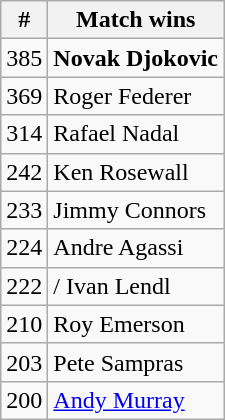<table class=wikitable style="display:inline-table;">
<tr>
<th width=20>#</th>
<th>Match wins</th>
</tr>
<tr>
<td>385</td>
<td> <strong>Novak Djokovic</strong></td>
</tr>
<tr>
<td>369</td>
<td> Roger Federer</td>
</tr>
<tr>
<td>314</td>
<td> Rafael Nadal</td>
</tr>
<tr>
<td>242</td>
<td> Ken Rosewall</td>
</tr>
<tr>
<td>233</td>
<td> Jimmy Connors</td>
</tr>
<tr>
<td>224</td>
<td> Andre Agassi</td>
</tr>
<tr>
<td>222</td>
<td>/ Ivan Lendl</td>
</tr>
<tr>
<td>210</td>
<td> Roy Emerson</td>
</tr>
<tr>
<td>203</td>
<td> Pete Sampras</td>
</tr>
<tr>
<td>200</td>
<td> <a href='#'>Andy Murray</a></td>
</tr>
</table>
